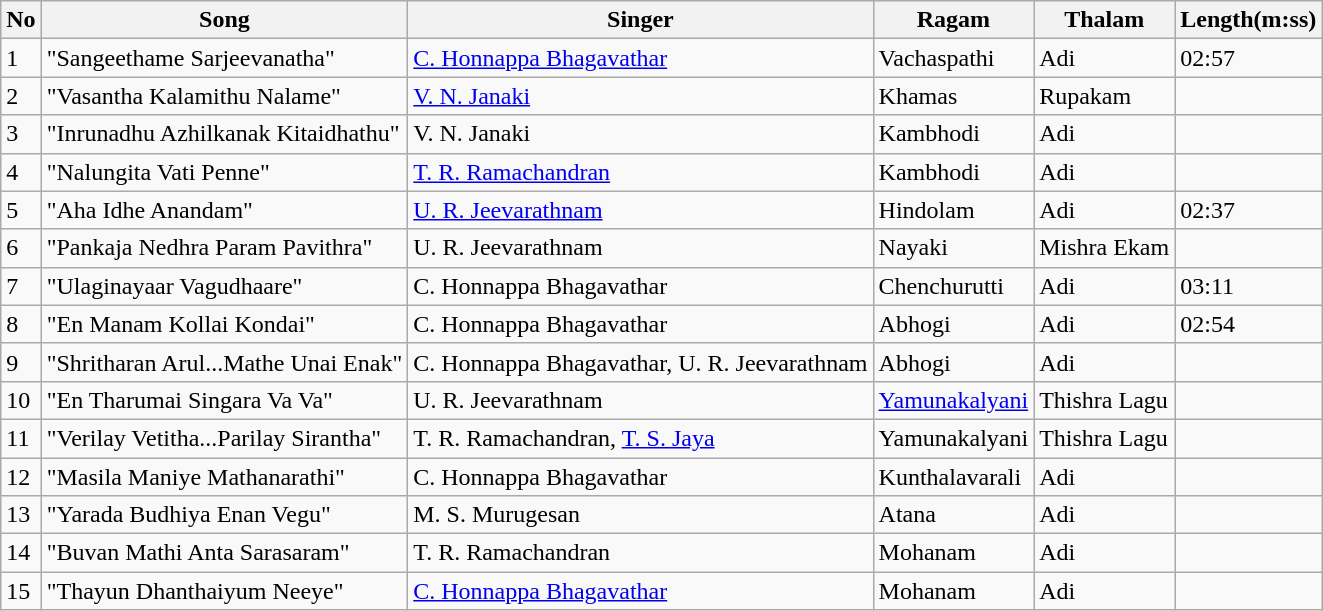<table class="wikitable">
<tr>
<th>No</th>
<th>Song</th>
<th>Singer</th>
<th>Ragam</th>
<th>Thalam</th>
<th>Length(m:ss)</th>
</tr>
<tr>
<td>1</td>
<td>"Sangeethame Sarjeevanatha"</td>
<td><a href='#'>C. Honnappa Bhagavathar</a></td>
<td>Vachaspathi</td>
<td>Adi</td>
<td>02:57</td>
</tr>
<tr>
<td>2</td>
<td>"Vasantha Kalamithu Nalame"</td>
<td><a href='#'>V. N. Janaki</a></td>
<td>Khamas</td>
<td>Rupakam</td>
<td></td>
</tr>
<tr>
<td>3</td>
<td>"Inrunadhu Azhilkanak Kitaidhathu"</td>
<td>V. N. Janaki</td>
<td>Kambhodi</td>
<td>Adi</td>
<td></td>
</tr>
<tr>
<td>4</td>
<td>"Nalungita Vati Penne"</td>
<td><a href='#'>T. R. Ramachandran</a></td>
<td>Kambhodi</td>
<td>Adi</td>
<td></td>
</tr>
<tr>
<td>5</td>
<td>"Aha Idhe Anandam"</td>
<td><a href='#'>U. R. Jeevarathnam</a></td>
<td>Hindolam</td>
<td>Adi</td>
<td>02:37</td>
</tr>
<tr>
<td>6</td>
<td>"Pankaja Nedhra Param Pavithra"</td>
<td>U. R. Jeevarathnam</td>
<td>Nayaki</td>
<td>Mishra Ekam</td>
<td></td>
</tr>
<tr>
<td>7</td>
<td>"Ulaginayaar Vagudhaare"</td>
<td>C. Honnappa Bhagavathar</td>
<td>Chenchurutti</td>
<td>Adi</td>
<td>03:11</td>
</tr>
<tr>
<td>8</td>
<td>"En Manam Kollai Kondai"</td>
<td>C. Honnappa Bhagavathar</td>
<td>Abhogi</td>
<td>Adi</td>
<td>02:54</td>
</tr>
<tr>
<td>9</td>
<td>"Shritharan Arul...Mathe Unai Enak"</td>
<td>C. Honnappa Bhagavathar, U. R. Jeevarathnam</td>
<td>Abhogi</td>
<td>Adi</td>
<td></td>
</tr>
<tr>
<td>10</td>
<td>"En Tharumai Singara Va Va"</td>
<td>U. R. Jeevarathnam</td>
<td><a href='#'>Yamunakalyani</a></td>
<td>Thishra Lagu</td>
<td></td>
</tr>
<tr>
<td>11</td>
<td>"Verilay Vetitha...Parilay Sirantha"</td>
<td>T. R. Ramachandran, <a href='#'>T. S. Jaya</a></td>
<td>Yamunakalyani</td>
<td>Thishra Lagu</td>
<td></td>
</tr>
<tr>
<td>12</td>
<td>"Masila Maniye Mathanarathi"</td>
<td>C. Honnappa Bhagavathar</td>
<td>Kunthalavarali</td>
<td>Adi</td>
<td></td>
</tr>
<tr>
<td>13</td>
<td>"Yarada Budhiya Enan Vegu"</td>
<td>M. S. Murugesan</td>
<td>Atana</td>
<td>Adi</td>
<td></td>
</tr>
<tr>
<td>14</td>
<td>"Buvan Mathi Anta Sarasaram"</td>
<td>T. R. Ramachandran</td>
<td>Mohanam</td>
<td>Adi</td>
<td></td>
</tr>
<tr>
<td>15</td>
<td>"Thayun Dhanthaiyum Neeye"</td>
<td><a href='#'>C. Honnappa Bhagavathar</a></td>
<td>Mohanam</td>
<td>Adi</td>
<td></td>
</tr>
</table>
